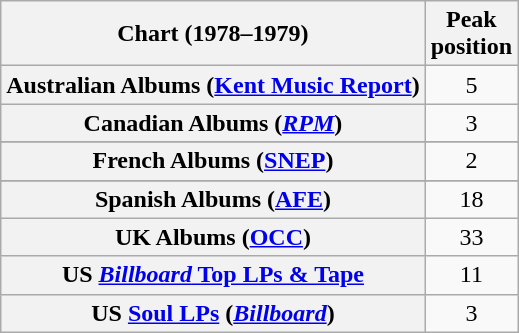<table class="wikitable sortable plainrowheaders" style="text-align:center">
<tr>
<th>Chart (1978–1979)</th>
<th>Peak<br>position</th>
</tr>
<tr>
<th scope="row">Australian Albums (<a href='#'>Kent Music Report</a>)</th>
<td>5</td>
</tr>
<tr>
<th scope="row">Canadian Albums (<em><a href='#'>RPM</a></em>)</th>
<td>3</td>
</tr>
<tr>
</tr>
<tr>
<th scope="row">French Albums (<a href='#'>SNEP</a>)</th>
<td>2</td>
</tr>
<tr>
</tr>
<tr>
<th scope="row">Spanish Albums (<a href='#'>AFE</a>)</th>
<td>18</td>
</tr>
<tr>
<th scope="row">UK Albums (<a href='#'>OCC</a>)</th>
<td>33</td>
</tr>
<tr>
<th scope="row">US <a href='#'><em>Billboard</em> Top LPs & Tape</a></th>
<td>11</td>
</tr>
<tr>
<th scope="row">US <a href='#'>Soul LPs</a> (<a href='#'><em>Billboard</em></a>)</th>
<td>3</td>
</tr>
</table>
